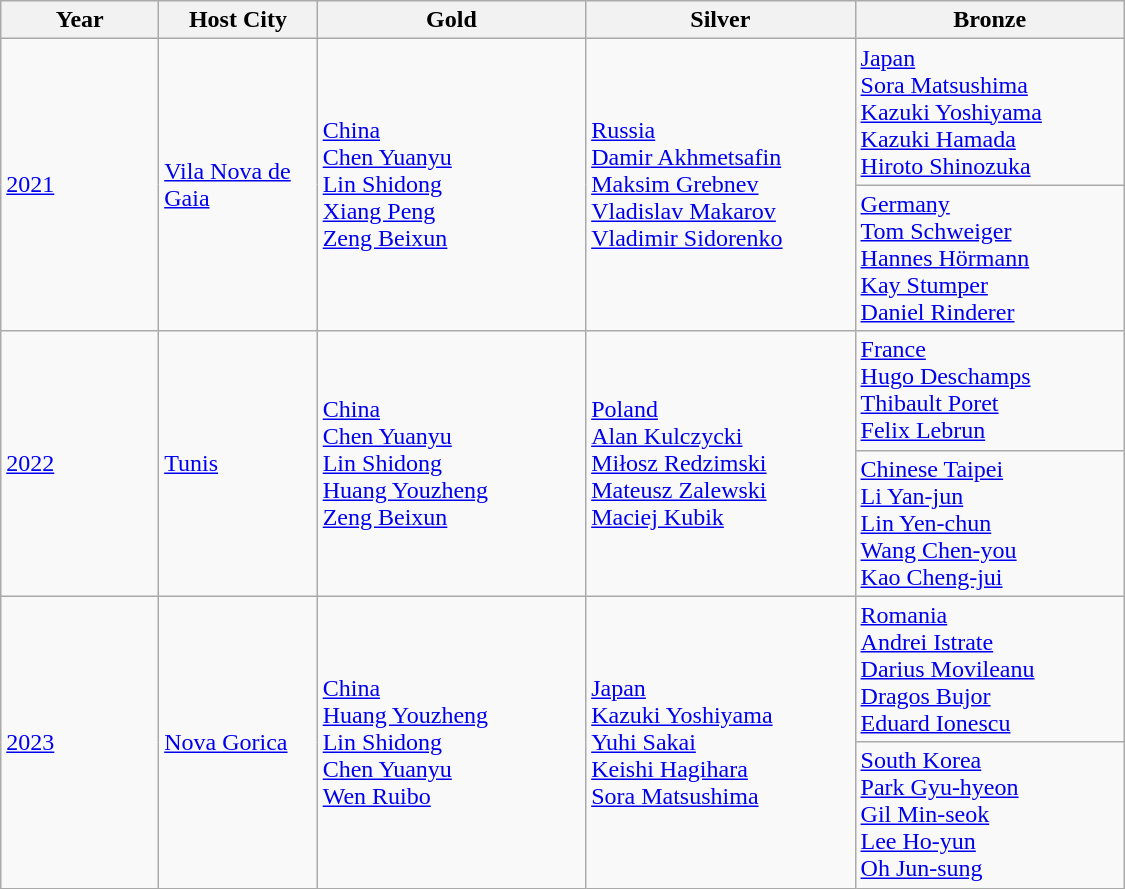<table class="wikitable" style="text-align: left; width: 750px;">
<tr>
<th width="100">Year</th>
<th width="100">Host City</th>
<th width="175">Gold</th>
<th width="175">Silver</th>
<th width="175">Bronze</th>
</tr>
<tr>
<td rowspan="2"><a href='#'>2021</a></td>
<td rowspan="2"><a href='#'>Vila Nova de Gaia</a></td>
<td rowspan="2"> <a href='#'>China</a><br><a href='#'>Chen Yuanyu</a><br><a href='#'>Lin Shidong</a><br><a href='#'>Xiang Peng</a><br><a href='#'>Zeng Beixun</a></td>
<td rowspan="2"> <a href='#'>Russia</a><br><a href='#'>Damir Akhmetsafin</a><br><a href='#'>Maksim Grebnev</a><br><a href='#'>Vladislav Makarov</a><br><a href='#'>Vladimir Sidorenko</a></td>
<td> <a href='#'>Japan</a><br><a href='#'>Sora Matsushima</a><br><a href='#'>Kazuki Yoshiyama</a><br><a href='#'>Kazuki Hamada</a><br><a href='#'>Hiroto Shinozuka</a></td>
</tr>
<tr>
<td> <a href='#'>Germany</a><br><a href='#'>Tom Schweiger</a><br><a href='#'>Hannes Hörmann</a><br><a href='#'>Kay Stumper</a><br><a href='#'>Daniel Rinderer</a></td>
</tr>
<tr>
<td rowspan="2"><a href='#'>2022</a></td>
<td rowspan="2"><a href='#'>Tunis</a></td>
<td rowspan="2"> <a href='#'>China</a><br><a href='#'>Chen Yuanyu</a><br><a href='#'>Lin Shidong</a><br><a href='#'>Huang Youzheng</a><br><a href='#'>Zeng Beixun</a></td>
<td rowspan="2"> <a href='#'>Poland</a><br><a href='#'>Alan Kulczycki</a><br><a href='#'>Miłosz Redzimski</a><br><a href='#'>Mateusz Zalewski</a><br><a href='#'>Maciej Kubik</a></td>
<td> <a href='#'>France</a><br><a href='#'>Hugo Deschamps</a><br><a href='#'>Thibault Poret</a><br><a href='#'>Felix Lebrun</a></td>
</tr>
<tr>
<td> <a href='#'>Chinese Taipei</a><br><a href='#'>Li Yan-jun</a><br><a href='#'>Lin Yen-chun</a><br><a href='#'>Wang Chen-you</a><br><a href='#'>Kao Cheng-jui</a></td>
</tr>
<tr>
<td rowspan="2"><a href='#'>2023</a></td>
<td rowspan="2"><a href='#'>Nova Gorica</a></td>
<td rowspan=2> <a href='#'>China</a><br><a href='#'>Huang Youzheng</a><br><a href='#'>Lin Shidong</a><br><a href='#'>Chen Yuanyu</a><br><a href='#'>Wen Ruibo</a></td>
<td rowspan=2> <a href='#'>Japan</a><br><a href='#'>Kazuki Yoshiyama</a><br><a href='#'>Yuhi Sakai</a><br><a href='#'>Keishi Hagihara</a><br><a href='#'>Sora Matsushima</a></td>
<td> <a href='#'>Romania</a><br><a href='#'>Andrei Istrate</a><br><a href='#'>Darius Movileanu</a><br><a href='#'>Dragos Bujor</a><br><a href='#'>Eduard Ionescu</a></td>
</tr>
<tr>
<td> <a href='#'>South Korea</a><br><a href='#'>Park Gyu-hyeon</a><br><a href='#'>Gil Min-seok</a><br><a href='#'>Lee Ho-yun</a><br><a href='#'>Oh Jun-sung</a></td>
</tr>
</table>
